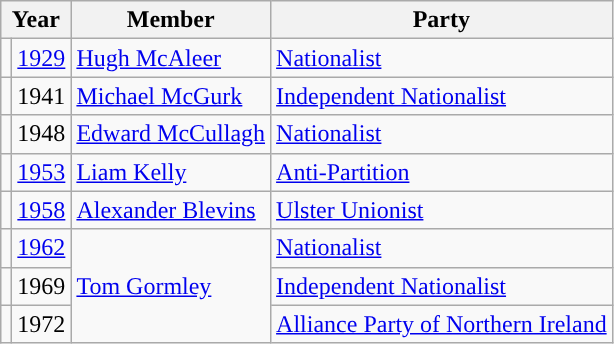<table class="wikitable">
<tr>
<th colspan=2>Year</th>
<th>Member</th>
<th>Party</th>
</tr>
<tr>
<td style="background-color: "></td>
<td><a href='#'>1929</a></td>
<td><a href='#'>Hugh McAleer</a></td>
<td><a href='#'>Nationalist</a></td>
</tr>
<tr>
<td style="background-color: "></td>
<td>1941</td>
<td><a href='#'>Michael McGurk</a></td>
<td><a href='#'>Independent Nationalist</a></td>
</tr>
<tr>
<td style="background-color: "></td>
<td>1948</td>
<td><a href='#'>Edward McCullagh</a></td>
<td><a href='#'>Nationalist</a></td>
</tr>
<tr>
<td style="background-color: "></td>
<td><a href='#'>1953</a></td>
<td><a href='#'>Liam Kelly</a></td>
<td><a href='#'>Anti-Partition</a></td>
</tr>
<tr>
<td style="background-color: "></td>
<td><a href='#'>1958</a></td>
<td><a href='#'>Alexander Blevins</a></td>
<td><a href='#'>Ulster Unionist</a></td>
</tr>
<tr>
<td style="background-color: "></td>
<td><a href='#'>1962</a></td>
<td rowspan="3"><a href='#'>Tom Gormley</a></td>
<td><a href='#'>Nationalist</a></td>
</tr>
<tr>
<td style="background-color: "></td>
<td>1969</td>
<td><a href='#'>Independent Nationalist</a></td>
</tr>
<tr>
<td style="background-color: "></td>
<td>1972</td>
<td><a href='#'>Alliance Party of Northern Ireland</a></td>
</tr>
</table>
